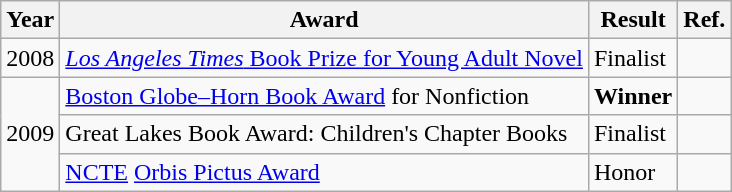<table class="wikitable sortable mw-collapsible">
<tr>
<th>Year</th>
<th>Award</th>
<th>Result</th>
<th>Ref.</th>
</tr>
<tr>
<td>2008</td>
<td><a href='#'><em>Los Angeles Times</em> Book Prize for Young Adult Novel</a></td>
<td>Finalist</td>
<td></td>
</tr>
<tr>
<td rowspan="3">2009</td>
<td><a href='#'>Boston Globe–Horn Book Award</a> for Nonfiction</td>
<td><strong>Winner</strong></td>
<td></td>
</tr>
<tr>
<td>Great Lakes Book Award: Children's Chapter Books</td>
<td>Finalist</td>
<td></td>
</tr>
<tr>
<td><a href='#'>NCTE</a> <a href='#'>Orbis Pictus Award</a></td>
<td>Honor</td>
<td></td>
</tr>
</table>
